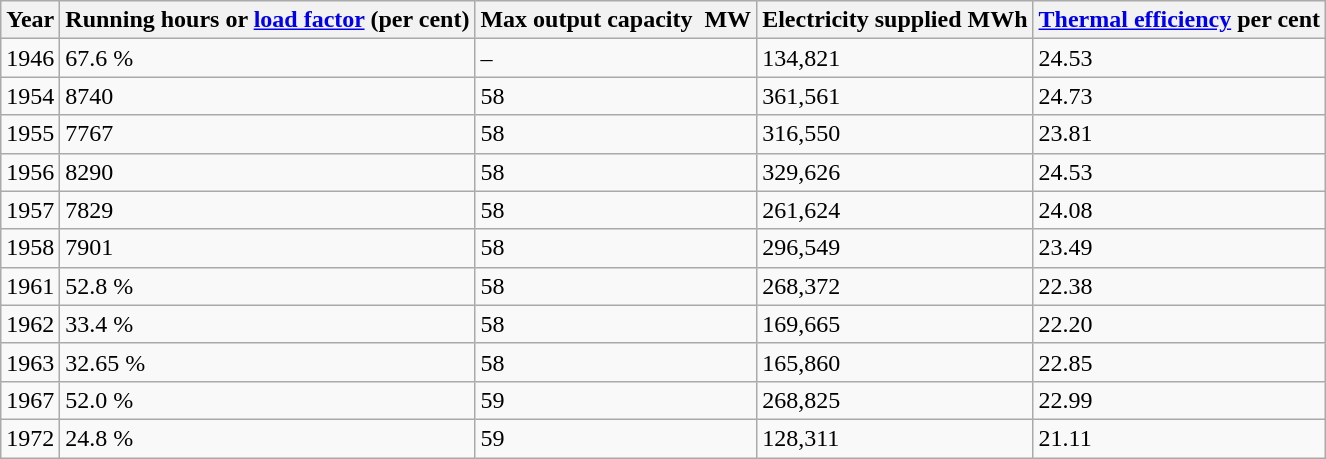<table class="wikitable">
<tr>
<th>Year</th>
<th>Running hours or <a href='#'>load factor</a> (per cent)</th>
<th>Max output capacity  MW</th>
<th>Electricity supplied MWh</th>
<th><a href='#'>Thermal efficiency</a> per cent</th>
</tr>
<tr>
<td>1946</td>
<td>67.6 %</td>
<td>–</td>
<td>134,821</td>
<td>24.53</td>
</tr>
<tr>
<td>1954</td>
<td>8740</td>
<td>58</td>
<td>361,561</td>
<td>24.73</td>
</tr>
<tr>
<td>1955</td>
<td>7767</td>
<td>58</td>
<td>316,550</td>
<td>23.81</td>
</tr>
<tr>
<td>1956</td>
<td>8290</td>
<td>58</td>
<td>329,626</td>
<td>24.53</td>
</tr>
<tr>
<td>1957</td>
<td>7829</td>
<td>58</td>
<td>261,624</td>
<td>24.08</td>
</tr>
<tr>
<td>1958</td>
<td>7901</td>
<td>58</td>
<td>296,549</td>
<td>23.49</td>
</tr>
<tr>
<td>1961</td>
<td>52.8 %</td>
<td>58</td>
<td>268,372</td>
<td>22.38</td>
</tr>
<tr>
<td>1962</td>
<td>33.4 %</td>
<td>58</td>
<td>169,665</td>
<td>22.20</td>
</tr>
<tr>
<td>1963</td>
<td>32.65 %</td>
<td>58</td>
<td>165,860</td>
<td>22.85</td>
</tr>
<tr>
<td>1967</td>
<td>52.0 %</td>
<td>59</td>
<td>268,825</td>
<td>22.99</td>
</tr>
<tr>
<td>1972</td>
<td>24.8 %</td>
<td>59</td>
<td>128,311</td>
<td>21.11</td>
</tr>
</table>
